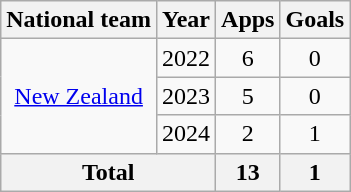<table class=wikitable style=text-align:center>
<tr>
<th>National team</th>
<th>Year</th>
<th>Apps</th>
<th>Goals</th>
</tr>
<tr>
<td rowspan=3><a href='#'>New Zealand</a></td>
<td>2022</td>
<td>6</td>
<td>0</td>
</tr>
<tr>
<td>2023</td>
<td>5</td>
<td>0</td>
</tr>
<tr>
<td>2024</td>
<td>2</td>
<td>1</td>
</tr>
<tr>
<th colspan=2>Total</th>
<th>13</th>
<th>1</th>
</tr>
</table>
